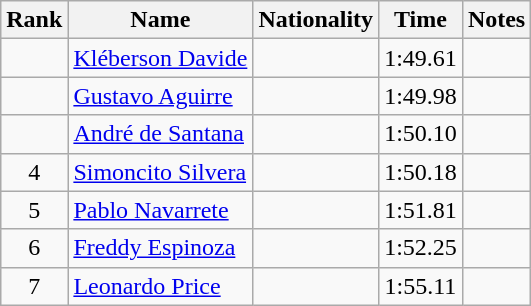<table class="wikitable sortable" style="text-align:center">
<tr>
<th>Rank</th>
<th>Name</th>
<th>Nationality</th>
<th>Time</th>
<th>Notes</th>
</tr>
<tr>
<td></td>
<td align=left><a href='#'>Kléberson Davide</a></td>
<td align=left></td>
<td>1:49.61</td>
<td></td>
</tr>
<tr>
<td></td>
<td align=left><a href='#'>Gustavo Aguirre</a></td>
<td align=left></td>
<td>1:49.98</td>
<td></td>
</tr>
<tr>
<td></td>
<td align=left><a href='#'>André de Santana</a></td>
<td align=left></td>
<td>1:50.10</td>
<td></td>
</tr>
<tr>
<td>4</td>
<td align=left><a href='#'>Simoncito Silvera</a></td>
<td align=left></td>
<td>1:50.18</td>
<td></td>
</tr>
<tr>
<td>5</td>
<td align=left><a href='#'>Pablo Navarrete</a></td>
<td align=left></td>
<td>1:51.81</td>
<td></td>
</tr>
<tr>
<td>6</td>
<td align=left><a href='#'>Freddy Espinoza</a></td>
<td align=left></td>
<td>1:52.25</td>
<td></td>
</tr>
<tr>
<td>7</td>
<td align=left><a href='#'>Leonardo Price</a></td>
<td align=left></td>
<td>1:55.11</td>
<td></td>
</tr>
</table>
